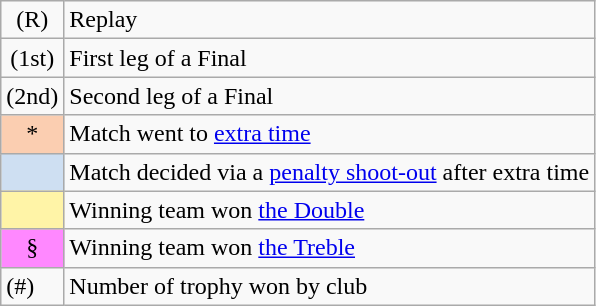<table class="wikitable">
<tr>
<td align=center>(R)</td>
<td>Replay</td>
</tr>
<tr>
<td align=center>(1st)</td>
<td>First leg of a Final</td>
</tr>
<tr>
<td align=center>(2nd)</td>
<td>Second leg of a Final</td>
</tr>
<tr>
<td align=center style="background-color:#FBCEB1">*</td>
<td>Match went to <a href='#'>extra time</a></td>
</tr>
<tr>
<td align=center style="background-color:#cedff2"></td>
<td>Match decided via a <a href='#'>penalty shoot-out</a> after extra time</td>
</tr>
<tr>
<td align=center style="background-color:#fff4a7"></td>
<td>Winning team won <a href='#'>the Double</a></td>
</tr>
<tr>
<td align=center style="background-color:#ff88ff">§</td>
<td>Winning team won <a href='#'>the Treble</a></td>
</tr>
<tr>
<td>(#)</td>
<td>Number of trophy won by club</td>
</tr>
</table>
